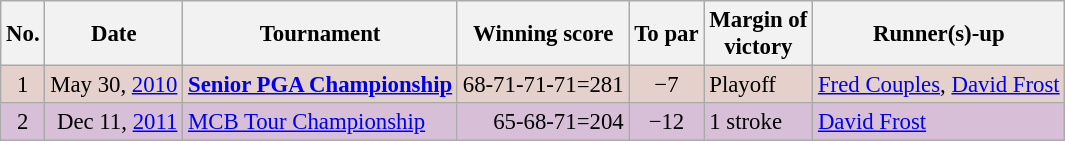<table class="wikitable" style="font-size:95%;">
<tr>
<th>No.</th>
<th>Date</th>
<th>Tournament</th>
<th>Winning score</th>
<th>To par</th>
<th>Margin of<br>victory</th>
<th>Runner(s)-up</th>
</tr>
<tr style="background:#e5d1cb;">
<td align=center>1</td>
<td align=right>May 30, <a href='#'>2010</a></td>
<td><strong><a href='#'>Senior PGA Championship</a></strong></td>
<td align=right>68-71-71-71=281</td>
<td align=center>−7</td>
<td>Playoff</td>
<td> <a href='#'>Fred Couples</a>,  <a href='#'>David Frost</a></td>
</tr>
<tr style="background:thistle;">
<td align=center>2</td>
<td align=right>Dec 11, <a href='#'>2011</a></td>
<td><a href='#'>MCB Tour Championship</a></td>
<td align=right>65-68-71=204</td>
<td align=center>−12</td>
<td>1 stroke</td>
<td> <a href='#'>David Frost</a></td>
</tr>
</table>
